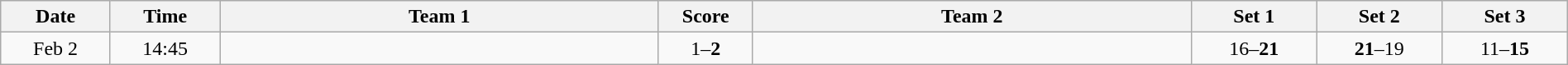<table class="wikitable" width="100%">
<tr>
<th style="width:7%">Date</th>
<th style="width:7%">Time</th>
<th style="width:28%">Team 1</th>
<th style="width:6%">Score</th>
<th style="width:28%">Team 2</th>
<th style="width:8%">Set 1</th>
<th style="width:8%">Set 2</th>
<th style="width:8%">Set 3</th>
</tr>
<tr>
<td style="text-align:center">Feb 2</td>
<td style="text-align:center">14:45</td>
<td style="text-align:right"></td>
<td style="text-align:center">1–<strong>2</strong></td>
<td style="text-align:left"><strong></strong></td>
<td style="text-align:center">16–<strong>21</strong></td>
<td style="text-align:center"><strong>21</strong>–19</td>
<td style="text-align:center">11–<strong>15</strong></td>
</tr>
</table>
